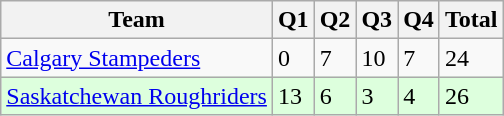<table class="wikitable">
<tr>
<th>Team</th>
<th>Q1</th>
<th>Q2</th>
<th>Q3</th>
<th>Q4</th>
<th>Total</th>
</tr>
<tr>
<td><a href='#'>Calgary Stampeders</a></td>
<td>0</td>
<td>7</td>
<td>10</td>
<td>7</td>
<td>24</td>
</tr>
<tr style="background-color:#DDFFDD">
<td><a href='#'>Saskatchewan Roughriders</a></td>
<td>13</td>
<td>6</td>
<td>3</td>
<td>4</td>
<td>26</td>
</tr>
</table>
